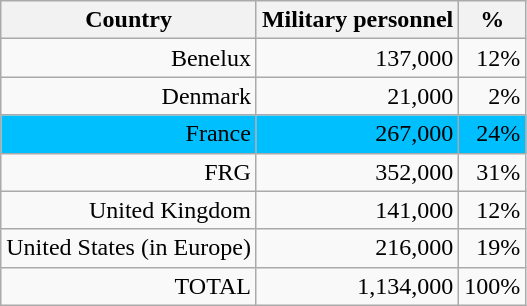<table class="wikitable floatleft" style="text-align: right">
<tr>
<th>Country</th>
<th>Military personnel</th>
<th>%</th>
</tr>
<tr>
<td>Benelux</td>
<td>137,000</td>
<td>12%</td>
</tr>
<tr>
<td>Denmark</td>
<td>21,000</td>
<td>2%</td>
</tr>
<tr>
<td style="background: #00BFFF">France</td>
<td style="background: #00BFFF">267,000</td>
<td style="background: #00BFFF">24%</td>
</tr>
<tr>
<td>FRG</td>
<td>352,000</td>
<td>31%</td>
</tr>
<tr>
<td>United Kingdom</td>
<td>141,000</td>
<td>12%</td>
</tr>
<tr>
<td>United States (in Europe)</td>
<td>216,000</td>
<td>19%</td>
</tr>
<tr>
<td>TOTAL</td>
<td>1,134,000</td>
<td>100%</td>
</tr>
</table>
